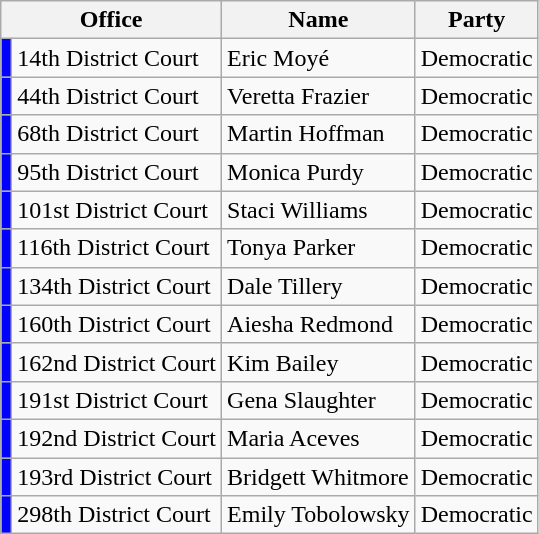<table class="wikitable">
<tr>
<th colspan="2">Office</th>
<th>Name</th>
<th>Party</th>
</tr>
<tr>
<td bgcolor="blue"></td>
<td>14th District Court</td>
<td>Eric Moyé</td>
<td>Democratic</td>
</tr>
<tr>
<td bgcolor="Blue"></td>
<td>44th District Court</td>
<td>Veretta Frazier</td>
<td>Democratic</td>
</tr>
<tr>
<td bgcolor="blue"></td>
<td>68th District Court</td>
<td>Martin Hoffman</td>
<td>Democratic</td>
</tr>
<tr>
<td bgcolor="blue"></td>
<td>95th District Court</td>
<td>Monica Purdy</td>
<td>Democratic</td>
</tr>
<tr>
<td bgcolor="blue"></td>
<td>101st District Court</td>
<td>Staci Williams</td>
<td>Democratic</td>
</tr>
<tr>
<td bgcolor="blue"></td>
<td>116th District Court</td>
<td>Tonya Parker</td>
<td>Democratic</td>
</tr>
<tr>
<td bgcolor="blue"></td>
<td>134th District Court</td>
<td>Dale Tillery</td>
<td>Democratic</td>
</tr>
<tr>
<td bgcolor="blue"></td>
<td>160th District Court</td>
<td>Aiesha Redmond</td>
<td>Democratic</td>
</tr>
<tr>
<td bgcolor="blue"></td>
<td>162nd District Court</td>
<td>Kim Bailey</td>
<td>Democratic</td>
</tr>
<tr>
<td bgcolor="blue"></td>
<td>191st District Court</td>
<td>Gena Slaughter</td>
<td>Democratic</td>
</tr>
<tr>
<td bgcolor="Blue"></td>
<td>192nd District Court</td>
<td>Maria Aceves</td>
<td>Democratic</td>
</tr>
<tr>
<td bgcolor="blue"></td>
<td>193rd District Court</td>
<td>Bridgett Whitmore</td>
<td>Democratic</td>
</tr>
<tr>
<td bgcolor="blue"></td>
<td>298th District Court</td>
<td>Emily Tobolowsky</td>
<td>Democratic</td>
</tr>
</table>
